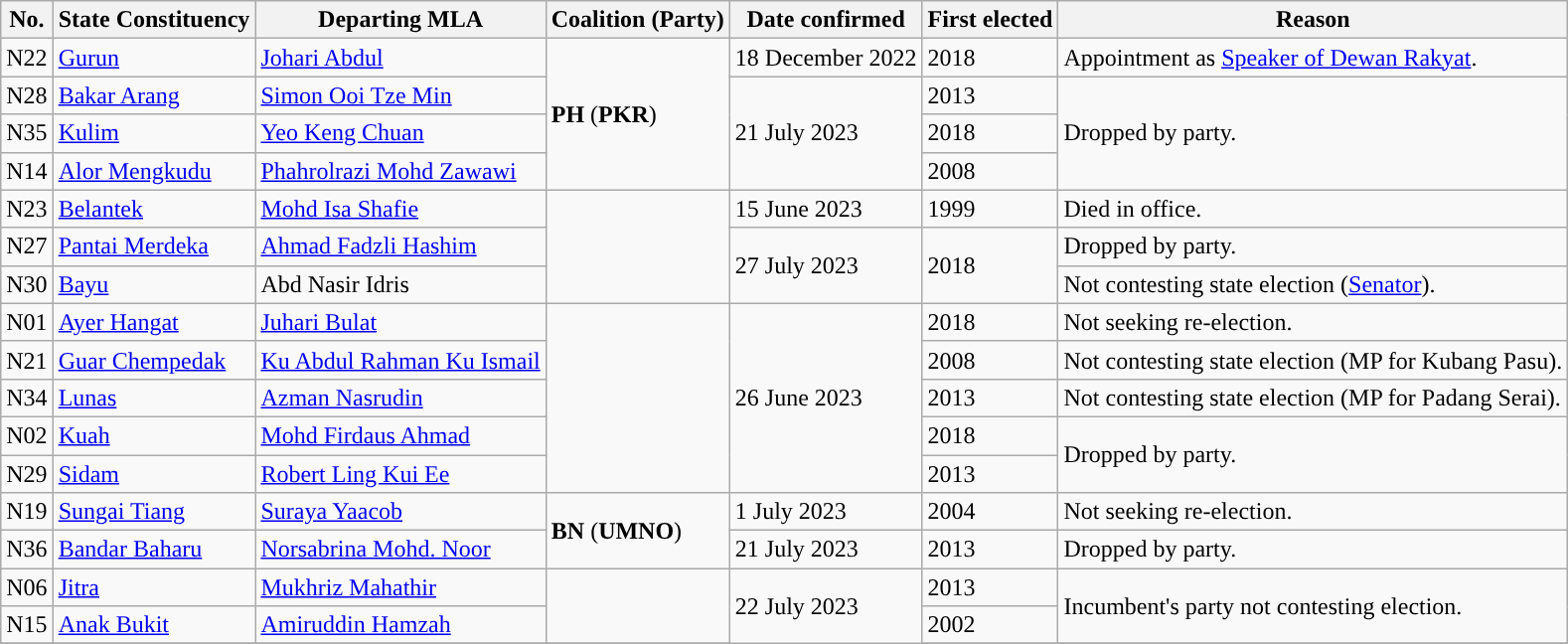<table class="wikitable">
<tr>
<th>No.</th>
<th>State Constituency</th>
<th>Departing MLA</th>
<th>Coalition (Party)</th>
<th>Date confirmed</th>
<th>First elected</th>
<th>Reason</th>
</tr>
<tr>
<td>N22</td>
<td><a href='#'>Gurun</a></td>
<td><a href='#'>Johari Abdul</a></td>
<td rowspan=4><strong>PH</strong> (<strong>PKR</strong>)</td>
<td>18 December 2022</td>
<td>2018</td>
<td>Appointment as <a href='#'>Speaker of Dewan Rakyat</a>.</td>
</tr>
<tr>
<td>N28</td>
<td><a href='#'>Bakar Arang</a></td>
<td><a href='#'>Simon Ooi Tze Min</a></td>
<td rowspan=3>21 July 2023</td>
<td>2013</td>
<td rowspan="3">Dropped by party.</td>
</tr>
<tr>
<td>N35</td>
<td><a href='#'>Kulim</a></td>
<td><a href='#'>Yeo Keng Chuan</a></td>
<td>2018</td>
</tr>
<tr>
<td>N14</td>
<td><a href='#'>Alor Mengkudu</a></td>
<td><a href='#'>Phahrolrazi Mohd Zawawi</a></td>
<td>2008</td>
</tr>
<tr>
<td>N23</td>
<td><a href='#'>Belantek</a></td>
<td><a href='#'>Mohd Isa Shafie</a></td>
<td rowspan=3></td>
<td>15 June 2023</td>
<td>1999</td>
<td>Died in office.</td>
</tr>
<tr>
<td>N27</td>
<td><a href='#'>Pantai Merdeka</a></td>
<td><a href='#'>Ahmad Fadzli Hashim</a></td>
<td rowspan=2>27 July 2023</td>
<td rowspan=2>2018</td>
<td>Dropped by party.</td>
</tr>
<tr>
<td>N30</td>
<td><a href='#'>Bayu</a></td>
<td>Abd Nasir Idris</td>
<td>Not contesting state election (<a href='#'>Senator</a>).</td>
</tr>
<tr>
<td>N01</td>
<td><a href='#'>Ayer Hangat</a></td>
<td><a href='#'>Juhari Bulat</a></td>
<td rowspan=5></td>
<td rowspan=5>26 June 2023</td>
<td>2018</td>
<td>Not seeking re-election.</td>
</tr>
<tr>
<td>N21</td>
<td><a href='#'>Guar Chempedak</a></td>
<td><a href='#'>Ku Abdul Rahman Ku Ismail</a></td>
<td>2008</td>
<td>Not contesting state election (MP for Kubang Pasu).</td>
</tr>
<tr>
<td>N34</td>
<td><a href='#'>Lunas</a></td>
<td><a href='#'>Azman Nasrudin</a></td>
<td>2013</td>
<td>Not contesting state election (MP for Padang Serai).</td>
</tr>
<tr>
<td>N02</td>
<td><a href='#'>Kuah</a></td>
<td><a href='#'>Mohd Firdaus Ahmad</a></td>
<td>2018</td>
<td rowspan=2>Dropped by party.</td>
</tr>
<tr>
<td>N29</td>
<td><a href='#'>Sidam</a></td>
<td><a href='#'>Robert Ling Kui Ee</a></td>
<td>2013</td>
</tr>
<tr>
<td>N19</td>
<td><a href='#'>Sungai Tiang</a></td>
<td><a href='#'>Suraya Yaacob</a></td>
<td rowspan=2><strong>BN</strong> (<strong>UMNO</strong>)</td>
<td>1 July 2023</td>
<td>2004</td>
<td>Not seeking re-election.</td>
</tr>
<tr>
<td>N36</td>
<td><a href='#'>Bandar Baharu</a></td>
<td><a href='#'>Norsabrina Mohd. Noor</a></td>
<td>21 July 2023</td>
<td>2013</td>
<td>Dropped by party.</td>
</tr>
<tr>
<td>N06</td>
<td><a href='#'>Jitra</a></td>
<td><a href='#'>Mukhriz Mahathir</a></td>
<td rowspan="2"></td>
<td rowspan="5">22 July 2023</td>
<td>2013</td>
<td rowspan="2">Incumbent's party not contesting election.</td>
</tr>
<tr>
<td>N15</td>
<td><a href='#'>Anak Bukit</a></td>
<td><a href='#'>Amiruddin Hamzah</a></td>
<td>2002</td>
</tr>
<tr>
</tr>
</table>
